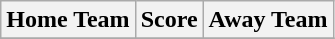<table class="wikitable" style="text-align: center">
<tr>
<th>Home Team</th>
<th>Score</th>
<th>Away Team</th>
</tr>
<tr>
</tr>
</table>
